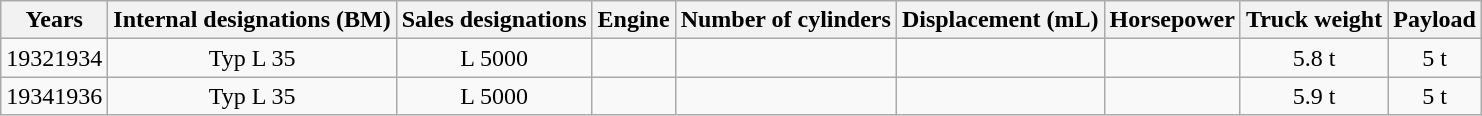<table class="wikitable sortable" style="text-align: center;">
<tr>
<th>Years</th>
<th>Internal designations (BM)</th>
<th>Sales designations</th>
<th>Engine</th>
<th>Number of cylinders</th>
<th>Displacement (mL)</th>
<th>Horsepower</th>
<th>Truck weight</th>
<th>Payload</th>
</tr>
<tr>
<td>19321934</td>
<td>Typ L 35</td>
<td>L 5000</td>
<td></td>
<td></td>
<td></td>
<td></td>
<td>5.8 t</td>
<td>5 t</td>
</tr>
<tr>
<td>19341936</td>
<td>Typ L 35</td>
<td>L 5000</td>
<td></td>
<td></td>
<td></td>
<td></td>
<td>5.9 t</td>
<td>5 t</td>
</tr>
</table>
